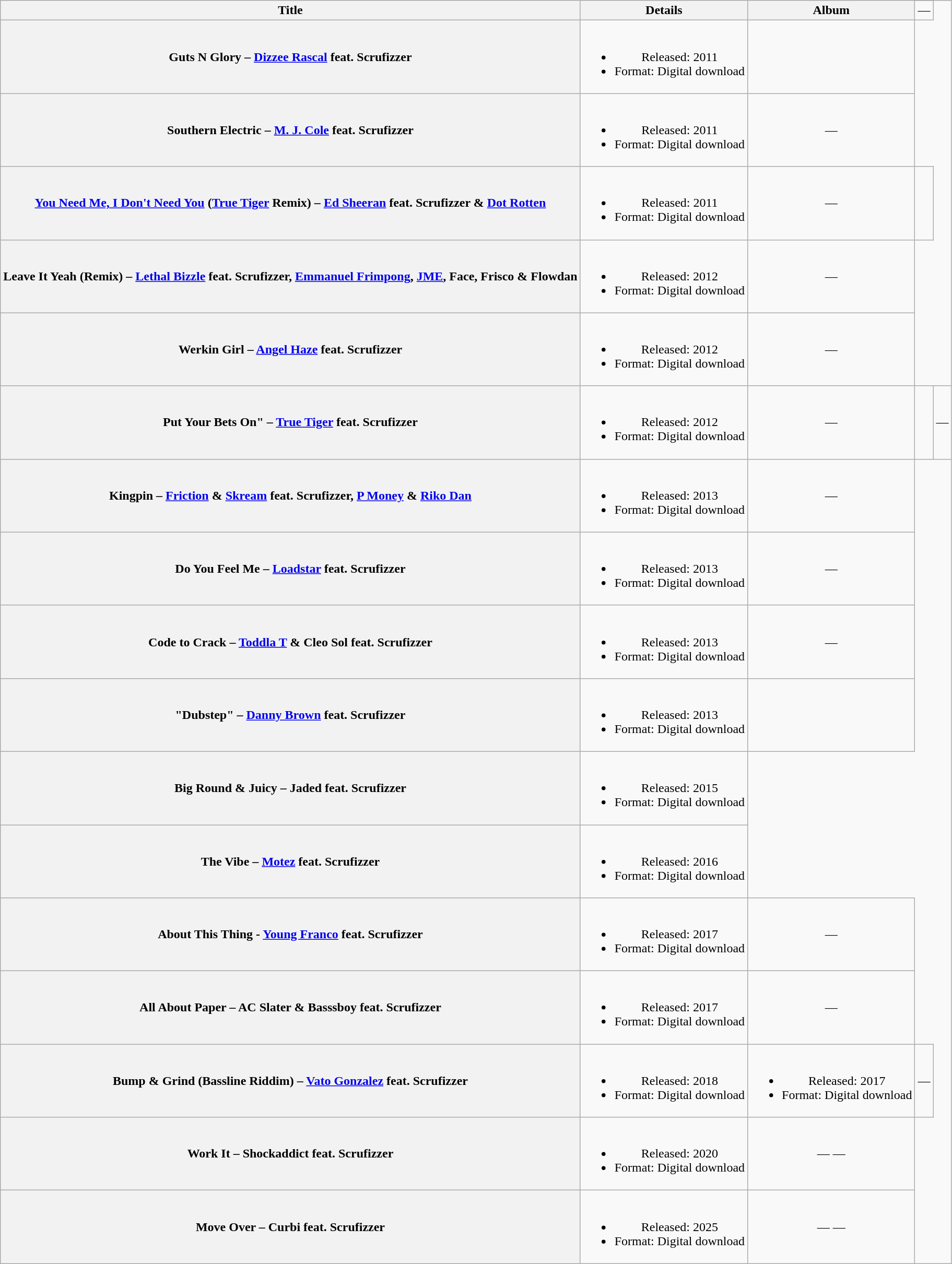<table class="wikitable plainrowheaders" style="text-align:center;">
<tr>
<th scope="col" rowspan="2">Title</th>
<th scope="col" rowspan="2">Details</th>
<th scope="col" rowspan="2">Album</th>
</tr>
<tr>
<td>—</td>
</tr>
<tr>
<th scope="row">Guts N Glory – <a href='#'>Dizzee Rascal</a> feat. Scrufizzer</th>
<td><br><ul><li>Released: 2011</li><li>Format: Digital download</li></ul></td>
<td></td>
</tr>
<tr>
<th scope="row">Southern Electric – <a href='#'>M. J. Cole</a> feat. Scrufizzer</th>
<td><br><ul><li>Released: 2011</li><li>Format: Digital download</li></ul></td>
<td>—</td>
</tr>
<tr>
<th scope="row"><a href='#'>You Need Me, I Don't Need You</a> (<a href='#'>True Tiger</a> Remix) – <a href='#'>Ed Sheeran</a> feat. Scrufizzer & <a href='#'>Dot Rotten</a></th>
<td><br><ul><li>Released: 2011</li><li>Format: Digital download</li></ul></td>
<td>—</td>
<td></td>
</tr>
<tr>
<th scope="row">Leave It Yeah (Remix) – <a href='#'>Lethal Bizzle</a> feat. Scrufizzer, <a href='#'>Emmanuel Frimpong</a>, <a href='#'>JME</a>, Face, Frisco & Flowdan</th>
<td><br><ul><li>Released: 2012</li><li>Format: Digital download</li></ul></td>
<td>—</td>
</tr>
<tr>
<th scope="row">Werkin Girl – <a href='#'>Angel Haze</a> feat. Scrufizzer</th>
<td><br><ul><li>Released: 2012</li><li>Format: Digital download</li></ul></td>
<td>—</td>
</tr>
<tr>
<th scope="row">Put Your Bets On" – <a href='#'>True Tiger</a> feat. Scrufizzer</th>
<td><br><ul><li>Released: 2012</li><li>Format: Digital download</li></ul></td>
<td>—</td>
<td></td>
<td>—</td>
</tr>
<tr>
<th scope="row">Kingpin – <a href='#'>Friction</a> & <a href='#'>Skream</a> feat. Scrufizzer, <a href='#'>P Money</a> & <a href='#'>Riko Dan</a></th>
<td><br><ul><li>Released: 2013</li><li>Format: Digital download</li></ul></td>
<td>—</td>
</tr>
<tr>
<th scope="row">Do You Feel Me – <a href='#'>Loadstar</a> feat. Scrufizzer</th>
<td><br><ul><li>Released: 2013</li><li>Format: Digital download</li></ul></td>
<td>—</td>
</tr>
<tr>
<th scope="row">Code to Crack – <a href='#'>Toddla T</a> & Cleo Sol feat. Scrufizzer</th>
<td><br><ul><li>Released: 2013</li><li>Format: Digital download</li></ul></td>
<td>—</td>
</tr>
<tr>
<th scope="row">"Dubstep" – <a href='#'>Danny Brown</a> feat. Scrufizzer</th>
<td><br><ul><li>Released: 2013</li><li>Format: Digital download</li></ul></td>
<td></td>
</tr>
<tr>
<th scope="row">Big Round & Juicy – Jaded feat. Scrufizzer</th>
<td><br><ul><li>Released: 2015</li><li>Format: Digital download</li></ul></td>
</tr>
<tr>
<th scope="row">The Vibe – <a href='#'>Motez</a> feat. Scrufizzer</th>
<td><br><ul><li>Released: 2016</li><li>Format: Digital download</li></ul></td>
</tr>
<tr>
<th scope="row">About This Thing - <a href='#'>Young Franco</a> feat. Scrufizzer</th>
<td><br><ul><li>Released: 2017</li><li>Format: Digital download</li></ul></td>
<td>—</td>
</tr>
<tr>
<th scope="row">All About Paper – AC Slater & Basssboy feat. Scrufizzer</th>
<td><br><ul><li>Released: 2017</li><li>Format: Digital download</li></ul></td>
<td>—</td>
</tr>
<tr>
<th scope="row">Bump & Grind (Bassline Riddim) – <a href='#'>Vato Gonzalez</a> feat. Scrufizzer</th>
<td><br><ul><li>Released: 2018</li><li>Format: Digital download</li></ul></td>
<td><br><ul><li>Released: 2017</li><li>Format: Digital download</li></ul></td>
<td>—</td>
</tr>
<tr>
<th scope="row">Work It – Shockaddict feat. Scrufizzer</th>
<td><br><ul><li>Released: 2020</li><li>Format: Digital download</li></ul></td>
<td>— —</td>
</tr>
<tr>
<th scope="row">Move Over – Curbi feat. Scrufizzer</th>
<td><br><ul><li>Released: 2025</li><li>Format: Digital download</li></ul></td>
<td>— —</td>
</tr>
</table>
